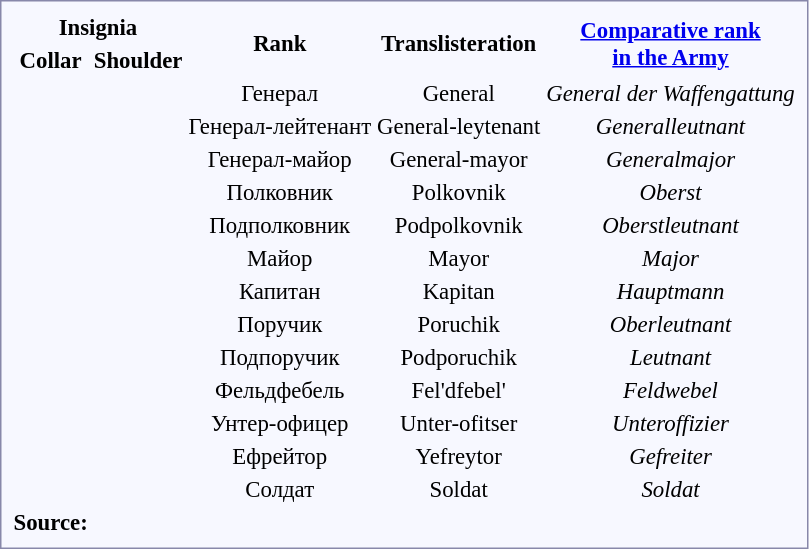<table style="border:1px solid #8888aa; background-color:#f7f8ff; padding:5px; font-size:95%; margin: 0px 12px 12px 0px;">
<tr style="text-align:center;">
<th colspan=2>Insignia</th>
<th rowspan=2>Rank</th>
<th rowspan=2>Translisteration</th>
<th rowspan=2><a href='#'>Comparative rank<br> in the Army</a></th>
</tr>
<tr style="text-align:center;">
<th>Collar</th>
<th>Shoulder</th>
</tr>
<tr style="text-align:center;">
<td rowspan=3></td>
<td></td>
<td>Генерал</td>
<td>General</td>
<td><em>General der Waffengattung</em></td>
</tr>
<tr style="text-align:center;">
<td></td>
<td>Генерал-лейтенант</td>
<td>General-leytenant</td>
<td><em>Generalleutnant</em></td>
</tr>
<tr style="text-align:center;">
<td></td>
<td>Генерал-майор</td>
<td>General-mayor</td>
<td><em>Generalmajor</em></td>
</tr>
<tr style="text-align:center;">
<td rowspan=6></td>
<td></td>
<td>Полковник</td>
<td>Polkovnik</td>
<td><em>Oberst</em></td>
</tr>
<tr style="text-align:center;">
<td></td>
<td>Подполковник</td>
<td>Podpolkovnik</td>
<td><em>Oberstleutnant</em></td>
</tr>
<tr style="text-align:center;">
<td></td>
<td>Майор</td>
<td>Mayor</td>
<td><em>Major</em></td>
</tr>
<tr style="text-align:center;">
<td></td>
<td>Капитан</td>
<td>Kapitan</td>
<td><em>Hauptmann</em></td>
</tr>
<tr style="text-align:center;">
<td></td>
<td>Поручик</td>
<td>Poruchik</td>
<td><em>Oberleutnant</em></td>
</tr>
<tr style="text-align:center;">
<td></td>
<td>Подпоручик</td>
<td>Podporuchik</td>
<td><em>Leutnant</em></td>
</tr>
<tr style="text-align:center;">
<td rowspan=4></td>
<td></td>
<td>Фельдфебель</td>
<td>Fel'dfebel'</td>
<td><em>Feldwebel</em></td>
</tr>
<tr style="text-align:center;">
<td></td>
<td>Унтер-офицер</td>
<td>Unter-ofitser</td>
<td><em>Unteroffizier</em></td>
</tr>
<tr style="text-align:center;">
<td></td>
<td>Ефрейтор</td>
<td>Yefreytor</td>
<td><em>Gefreiter</em></td>
</tr>
<tr style="text-align:center;">
<td></td>
<td>Солдат</td>
<td>Soldat</td>
<td><em>Soldat</em></td>
</tr>
<tr>
<th>Source:</th>
<td></td>
</tr>
</table>
